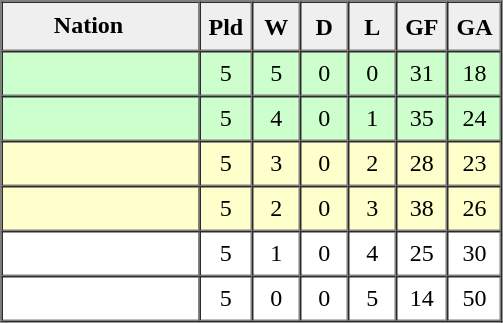<table border=1 cellpadding=5 cellspacing=0>
<tr>
<th bgcolor="#efefef" width="120">Nation　</th>
<th bgcolor="#efefef" width="20">Pld</th>
<th bgcolor="#efefef" width="20">W</th>
<th bgcolor="#efefef" width="20">D</th>
<th bgcolor="#efefef" width="20">L</th>
<th bgcolor="#efefef" width="20">GF</th>
<th bgcolor="#efefef" width="20">GA</th>
</tr>
<tr align=center bgcolor="#ccffcc">
<td align=left></td>
<td>5</td>
<td>5</td>
<td>0</td>
<td>0</td>
<td>31</td>
<td>18</td>
</tr>
<tr align=center bgcolor="#ccffcc">
<td align=left></td>
<td>5</td>
<td>4</td>
<td>0</td>
<td>1</td>
<td>35</td>
<td>24</td>
</tr>
<tr align=center bgcolor="#ffffcc">
<td align=left></td>
<td>5</td>
<td>3</td>
<td>0</td>
<td>2</td>
<td>28</td>
<td>23</td>
</tr>
<tr align=center bgcolor="#ffffcc">
<td align=left></td>
<td>5</td>
<td>2</td>
<td>0</td>
<td>3</td>
<td>38</td>
<td>26</td>
</tr>
<tr align=center>
<td align=left></td>
<td>5</td>
<td>1</td>
<td>0</td>
<td>4</td>
<td>25</td>
<td>30</td>
</tr>
<tr align=center>
<td align=left></td>
<td>5</td>
<td>0</td>
<td>0</td>
<td>5</td>
<td>14</td>
<td>50</td>
</tr>
</table>
